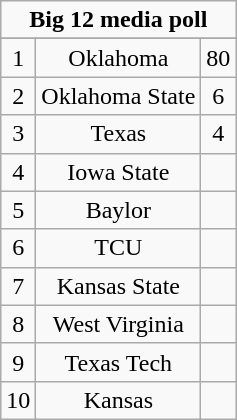<table class="wikitable" style="display: inline-table;">
<tr>
<td align="center" Colspan="3"><strong>Big 12 media poll</strong></td>
</tr>
<tr align="center">
</tr>
<tr align="center">
<td>1</td>
<td>Oklahoma</td>
<td>80</td>
</tr>
<tr align="center">
<td>2</td>
<td>Oklahoma State</td>
<td>6</td>
</tr>
<tr align="center">
<td>3</td>
<td>Texas</td>
<td>4</td>
</tr>
<tr align="center">
<td>4</td>
<td>Iowa State</td>
<td></td>
</tr>
<tr align="center">
<td>5</td>
<td>Baylor</td>
<td></td>
</tr>
<tr align="center">
<td>6</td>
<td>TCU</td>
<td></td>
</tr>
<tr align="center">
<td>7</td>
<td>Kansas State</td>
<td></td>
</tr>
<tr align="center">
<td>8</td>
<td>West Virginia</td>
<td></td>
</tr>
<tr align="center">
<td>9</td>
<td>Texas Tech</td>
<td></td>
</tr>
<tr align="center">
<td>10</td>
<td>Kansas</td>
<td></td>
</tr>
</table>
